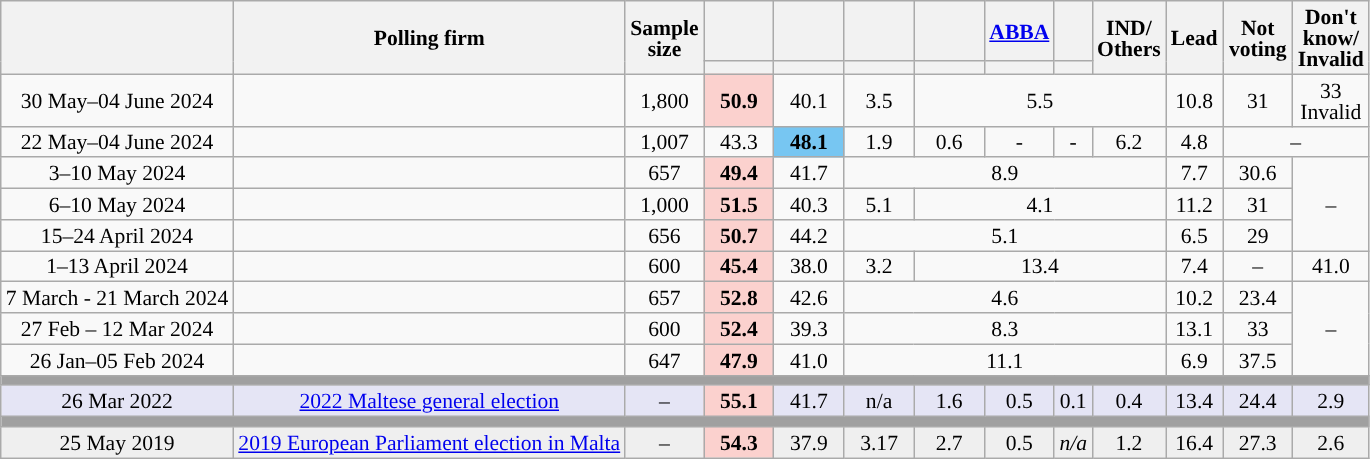<table class="wikitable sortable" style="text-align:center;font-size:90%;line-height:14px;">
<tr style="height:40px;">
<th rowspan="2"></th>
<th rowspan="2">Polling firm</th>
<th style="width:35px;" rowspan="2">Sample<br>size</th>
<th class="unsortable" style="width:40px;"></th>
<th class="unsortable" style="width:40px;"></th>
<th class="unsortable" style="width:40px;"></th>
<th class="unsortable" style="width:40px;"></th>
<th><strong><a href='#'>ABBA</a></strong></th>
<th></th>
<th rowspan="2">IND/<br>Others</th>
<th rowspan="2" style="width:30px;">Lead</th>
<th class="unsortable" style="width:40px;" rowspan="2">Not<br>voting</th>
<th class="unsortable" style="width:40px;" rowspan="2">Don't<br>know/<br>Invalid</th>
</tr>
<tr>
<th style="background:"></th>
<th style="background:"></th>
<th style="background:"></th>
<th style="background:"></th>
<th style="background:"></th>
<th style="background:"></th>
</tr>
<tr>
<td>30 May–04 June 2024</td>
<td></td>
<td>1,800</td>
<td style="background:#FBD1CE;"><strong>50.9</strong></td>
<td>40.1</td>
<td>3.5</td>
<td colspan="4">5.5</td>
<td style="background:">10.8</td>
<td>31</td>
<td>33 Invalid</td>
</tr>
<tr>
<td>22 May–04 June 2024</td>
<td></td>
<td>1,007</td>
<td>43.3</td>
<td style="background:#77c6f2;"><strong>48.1</strong></td>
<td>1.9</td>
<td>0.6</td>
<td>-</td>
<td>-</td>
<td>6.2</td>
<td style="background:">4.8</td>
<td colspan="2">–</td>
</tr>
<tr>
<td>3–10 May 2024</td>
<td></td>
<td>657</td>
<td style="background:#FBD1CE;"><strong>49.4</strong></td>
<td>41.7</td>
<td colspan="5">8.9</td>
<td style="background:">7.7</td>
<td>30.6</td>
<td rowspan="3">–</td>
</tr>
<tr>
<td>6–10 May 2024</td>
<td></td>
<td>1,000</td>
<td style="background:#FBD1CE;"><strong>51.5</strong></td>
<td>40.3</td>
<td>5.1</td>
<td colspan="4">4.1</td>
<td style="background:">11.2</td>
<td>31</td>
</tr>
<tr>
<td>15–24 April 2024</td>
<td></td>
<td>656</td>
<td style="background:#FBD1CE;"><strong>50.7</strong></td>
<td>44.2</td>
<td colspan="5">5.1</td>
<td style="background:">6.5</td>
<td>29</td>
</tr>
<tr>
<td>1–13 April 2024</td>
<td></td>
<td>600</td>
<td style="background:#FBD1CE;"><strong>45.4</strong></td>
<td>38.0</td>
<td>3.2</td>
<td colspan=4>13.4</td>
<td style="background:">7.4</td>
<td>–</td>
<td>41.0</td>
</tr>
<tr>
<td>7 March - 21 March 2024</td>
<td></td>
<td>657</td>
<td style="background:#FBD1CE;"><strong>52.8</strong></td>
<td>42.6</td>
<td colspan="5">4.6</td>
<td style="background:">10.2</td>
<td>23.4</td>
<td rowspan="3">–</td>
</tr>
<tr>
<td data-sort-value="2024-03-17">27 Feb – 12 Mar 2024</td>
<td></td>
<td>600</td>
<td style="background:#FBD1CE;"><strong>52.4</strong></td>
<td>39.3</td>
<td colspan="5">8.3</td>
<td style="background:">13.1</td>
<td>33</td>
</tr>
<tr>
<td data-sort-value="2024-02-11">26 Jan–05 Feb 2024</td>
<td></td>
<td>647</td>
<td style="background:#FBD1CE;"><strong>47.9</strong></td>
<td>41.0</td>
<td colspan="5">11.1</td>
<td style="background:">6.9</td>
<td>37.5</td>
</tr>
<tr>
<td colspan="13" style="background:#A0A0A0"></td>
</tr>
<tr style="background:#E5E5F5;">
<td>26 Mar 2022</td>
<td><a href='#'>2022 Maltese general election</a></td>
<td>–</td>
<td style="background:#FBD1CE;"><strong>55.1</strong></td>
<td>41.7</td>
<td>n/a</td>
<td>1.6</td>
<td>0.5</td>
<td>0.1</td>
<td>0.4</td>
<td style="background:">13.4</td>
<td>24.4</td>
<td>2.9</td>
</tr>
<tr>
<td colspan="13" style="background:#A0A0A0"></td>
</tr>
<tr style="background:#EFEFEF">
<td data-sort-value="2019-05-25">25 May 2019</td>
<td><a href='#'>2019 European Parliament election in Malta</a></td>
<td>–</td>
<td style="background:#FBD1CE;"><strong>54.3</strong></td>
<td>37.9</td>
<td>3.17</td>
<td>2.7</td>
<td>0.5</td>
<td><em>n/a</em></td>
<td>1.2</td>
<td style="background:">16.4</td>
<td>27.3</td>
<td>2.6</td>
</tr>
</table>
